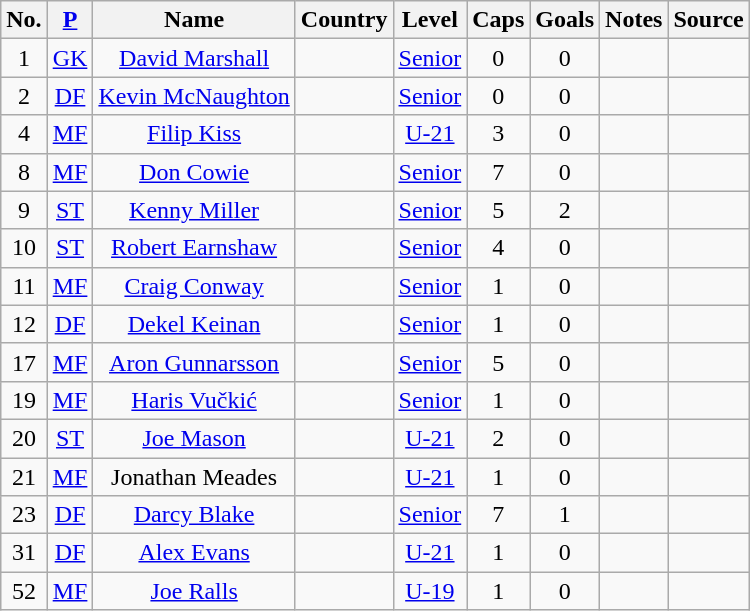<table class="wikitable" style="text-align: center;">
<tr>
<th>No.</th>
<th><a href='#'>P</a></th>
<th>Name</th>
<th>Country</th>
<th>Level</th>
<th>Caps</th>
<th>Goals</th>
<th>Notes</th>
<th>Source</th>
</tr>
<tr>
<td>1</td>
<td><a href='#'>GK</a></td>
<td><a href='#'>David Marshall</a></td>
<td align=left></td>
<td><a href='#'>Senior</a></td>
<td>0</td>
<td>0</td>
<td></td>
<td> </td>
</tr>
<tr>
<td>2</td>
<td><a href='#'>DF</a></td>
<td><a href='#'>Kevin McNaughton</a></td>
<td align=left></td>
<td><a href='#'>Senior</a></td>
<td>0</td>
<td>0</td>
<td></td>
<td></td>
</tr>
<tr>
<td>4</td>
<td><a href='#'>MF</a></td>
<td><a href='#'>Filip Kiss</a></td>
<td align=left></td>
<td><a href='#'>U-21</a></td>
<td>3</td>
<td>0</td>
<td></td>
<td></td>
</tr>
<tr>
<td>8</td>
<td><a href='#'>MF</a></td>
<td><a href='#'>Don Cowie</a></td>
<td align=left></td>
<td><a href='#'>Senior</a></td>
<td>7</td>
<td>0</td>
<td></td>
<td></td>
</tr>
<tr>
<td>9</td>
<td><a href='#'>ST</a></td>
<td><a href='#'>Kenny Miller</a></td>
<td align=left></td>
<td><a href='#'>Senior</a></td>
<td>5</td>
<td>2</td>
<td></td>
<td></td>
</tr>
<tr>
<td>10</td>
<td><a href='#'>ST</a></td>
<td><a href='#'>Robert Earnshaw</a></td>
<td align=left></td>
<td><a href='#'>Senior</a></td>
<td>4</td>
<td>0</td>
<td></td>
<td></td>
</tr>
<tr>
<td>11</td>
<td><a href='#'>MF</a></td>
<td><a href='#'>Craig Conway</a></td>
<td align=left></td>
<td><a href='#'>Senior</a></td>
<td>1</td>
<td>0</td>
<td></td>
<td></td>
</tr>
<tr>
<td>12</td>
<td><a href='#'>DF</a></td>
<td><a href='#'>Dekel Keinan</a></td>
<td align=left></td>
<td><a href='#'>Senior</a></td>
<td>1</td>
<td>0</td>
<td></td>
<td></td>
</tr>
<tr>
<td>17</td>
<td><a href='#'>MF</a></td>
<td><a href='#'>Aron Gunnarsson</a></td>
<td align=left></td>
<td><a href='#'>Senior</a></td>
<td>5</td>
<td>0</td>
<td></td>
<td></td>
</tr>
<tr>
<td>19</td>
<td><a href='#'>MF</a></td>
<td><a href='#'>Haris Vučkić</a></td>
<td align=left></td>
<td><a href='#'>Senior</a></td>
<td>1</td>
<td>0</td>
<td></td>
<td></td>
</tr>
<tr>
<td>20</td>
<td><a href='#'>ST</a></td>
<td><a href='#'>Joe Mason</a></td>
<td align=left></td>
<td><a href='#'>U-21</a></td>
<td>2</td>
<td>0</td>
<td></td>
<td></td>
</tr>
<tr>
<td>21</td>
<td><a href='#'>MF</a></td>
<td>Jonathan Meades</td>
<td align=left></td>
<td><a href='#'>U-21</a></td>
<td>1</td>
<td>0</td>
<td></td>
<td></td>
</tr>
<tr>
<td>23</td>
<td><a href='#'>DF</a></td>
<td><a href='#'>Darcy Blake</a></td>
<td align=left></td>
<td><a href='#'>Senior</a></td>
<td>7</td>
<td>1</td>
<td></td>
<td></td>
</tr>
<tr>
<td>31</td>
<td><a href='#'>DF</a></td>
<td><a href='#'>Alex Evans</a></td>
<td align=left></td>
<td><a href='#'>U-21</a></td>
<td>1</td>
<td>0</td>
<td></td>
<td></td>
</tr>
<tr>
<td>52</td>
<td><a href='#'>MF</a></td>
<td><a href='#'>Joe Ralls</a></td>
<td align=left></td>
<td><a href='#'>U-19</a></td>
<td>1</td>
<td>0</td>
<td></td>
<td></td>
</tr>
</table>
